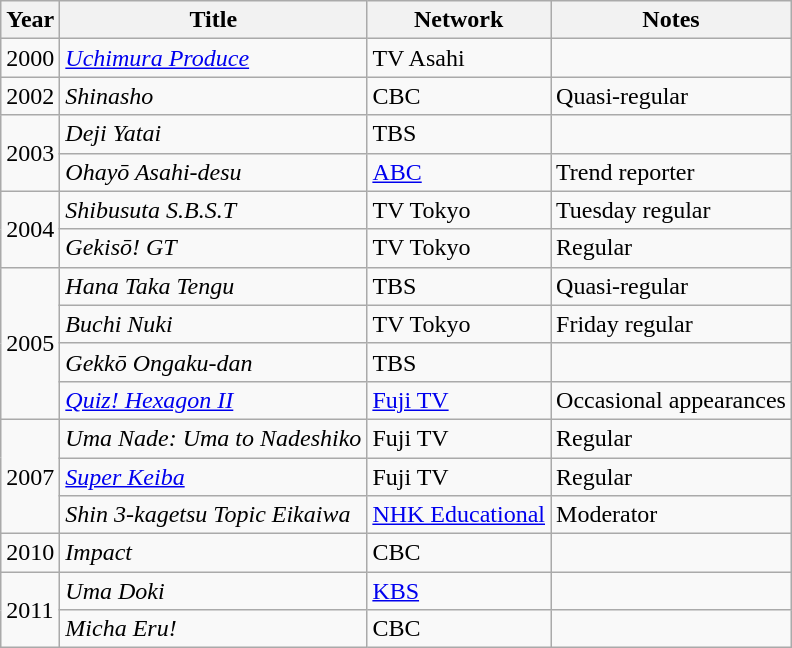<table class="wikitable">
<tr>
<th>Year</th>
<th>Title</th>
<th>Network</th>
<th>Notes</th>
</tr>
<tr>
<td>2000</td>
<td><em><a href='#'>Uchimura Produce</a></em></td>
<td>TV Asahi</td>
<td></td>
</tr>
<tr>
<td>2002</td>
<td><em>Shinasho</em></td>
<td>CBC</td>
<td>Quasi-regular</td>
</tr>
<tr>
<td rowspan="2">2003</td>
<td><em>Deji Yatai</em></td>
<td>TBS</td>
<td></td>
</tr>
<tr>
<td><em>Ohayō Asahi-desu</em></td>
<td><a href='#'>ABC</a></td>
<td>Trend reporter</td>
</tr>
<tr>
<td rowspan="2">2004</td>
<td><em>Shibusuta S.B.S.T</em></td>
<td>TV Tokyo</td>
<td>Tuesday regular</td>
</tr>
<tr>
<td><em>Gekisō! GT</em></td>
<td>TV Tokyo</td>
<td>Regular</td>
</tr>
<tr>
<td rowspan="4">2005</td>
<td><em>Hana Taka Tengu</em></td>
<td>TBS</td>
<td>Quasi-regular</td>
</tr>
<tr>
<td><em>Buchi Nuki</em></td>
<td>TV Tokyo</td>
<td>Friday regular</td>
</tr>
<tr>
<td><em>Gekkō Ongaku-dan</em></td>
<td>TBS</td>
<td></td>
</tr>
<tr>
<td><em><a href='#'>Quiz! Hexagon II</a></em></td>
<td><a href='#'>Fuji TV</a></td>
<td>Occasional appearances</td>
</tr>
<tr>
<td rowspan="3">2007</td>
<td><em>Uma Nade: Uma to Nadeshiko</em></td>
<td>Fuji TV</td>
<td>Regular</td>
</tr>
<tr>
<td><em><a href='#'>Super Keiba</a></em></td>
<td>Fuji TV</td>
<td>Regular</td>
</tr>
<tr>
<td><em>Shin 3-kagetsu Topic Eikaiwa</em></td>
<td><a href='#'>NHK Educational</a></td>
<td>Moderator</td>
</tr>
<tr>
<td>2010</td>
<td><em>Impact</em></td>
<td>CBC</td>
<td></td>
</tr>
<tr>
<td rowspan="2">2011</td>
<td><em>Uma Doki</em></td>
<td><a href='#'>KBS</a></td>
<td></td>
</tr>
<tr>
<td><em>Micha Eru!</em></td>
<td>CBC</td>
<td></td>
</tr>
</table>
